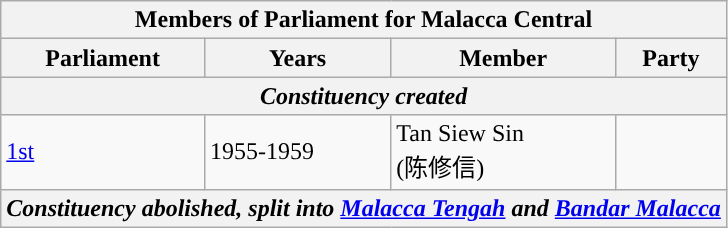<table class="wikitable">
<tr>
<th colspan="4">Members of Parliament for Malacca Central</th>
</tr>
<tr>
<th>Parliament</th>
<th>Years</th>
<th>Member</th>
<th>Party</th>
</tr>
<tr>
<th colspan="4"><em>Constituency created</em></th>
</tr>
<tr>
<td><a href='#'>1st</a></td>
<td>1955-1959</td>
<td>Tan Siew Sin <br> (陈修信)</td>
<td></td>
</tr>
<tr>
<th colspan="4"><em>Constituency abolished, split into <a href='#'>Malacca Tengah</a> and <a href='#'>Bandar Malacca</a></em></th>
</tr>
</table>
